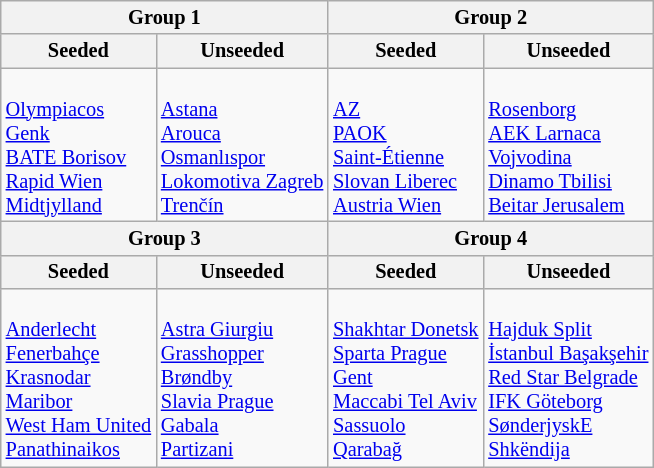<table class="wikitable" style="font-size:85%">
<tr>
<th colspan=2>Group 1</th>
<th colspan=2>Group 2</th>
</tr>
<tr>
<th>Seeded</th>
<th>Unseeded</th>
<th>Seeded</th>
<th>Unseeded</th>
</tr>
<tr>
<td valign=top><br> <a href='#'>Olympiacos</a> <br>
 <a href='#'>Genk</a> <br>
 <a href='#'>BATE Borisov</a> <br>
 <a href='#'>Rapid Wien</a> <br>
 <a href='#'>Midtjylland</a> </td>
<td valign=top><br> <a href='#'>Astana</a> <br>
 <a href='#'>Arouca</a> <br>
 <a href='#'>Osmanlıspor</a> <br>
 <a href='#'>Lokomotiva Zagreb</a> <br>
 <a href='#'>Trenčín</a> </td>
<td valign=top><br> <a href='#'>AZ</a> <br>
 <a href='#'>PAOK</a> <br>
 <a href='#'>Saint-Étienne</a> <br>
 <a href='#'>Slovan Liberec</a> <br>
 <a href='#'>Austria Wien</a> </td>
<td valign=top><br> <a href='#'>Rosenborg</a> <br>
 <a href='#'>AEK Larnaca</a> <br>
 <a href='#'>Vojvodina</a> <br>
 <a href='#'>Dinamo Tbilisi</a> <br>
 <a href='#'>Beitar Jerusalem</a> </td>
</tr>
<tr>
<th colspan=2>Group 3</th>
<th colspan=2>Group 4</th>
</tr>
<tr>
<th>Seeded</th>
<th>Unseeded</th>
<th>Seeded</th>
<th>Unseeded</th>
</tr>
<tr>
<td valign=top><br> <a href='#'>Anderlecht</a> <br>
 <a href='#'>Fenerbahçe</a> <br>
 <a href='#'>Krasnodar</a> <br>
 <a href='#'>Maribor</a> <br>
 <a href='#'>West Ham United</a> <br>
 <a href='#'>Panathinaikos</a> </td>
<td valign=top><br> <a href='#'>Astra Giurgiu</a> <br>
 <a href='#'>Grasshopper</a> <br>
 <a href='#'>Brøndby</a> <br>
 <a href='#'>Slavia Prague</a> <br>
 <a href='#'>Gabala</a> <br>
 <a href='#'>Partizani</a> </td>
<td valign=top><br> <a href='#'>Shakhtar Donetsk</a> <br>
 <a href='#'>Sparta Prague</a> <br>
 <a href='#'>Gent</a> <br>
 <a href='#'>Maccabi Tel Aviv</a> <br>
 <a href='#'>Sassuolo</a> <br>
 <a href='#'>Qarabağ</a> </td>
<td valign=top><br> <a href='#'>Hajduk Split</a> <br>
 <a href='#'>İstanbul Başakşehir</a> <br>
 <a href='#'>Red Star Belgrade</a> <br>
 <a href='#'>IFK Göteborg</a> <br>
 <a href='#'>SønderjyskE</a> <br>
 <a href='#'>Shkëndija</a> </td>
</tr>
</table>
